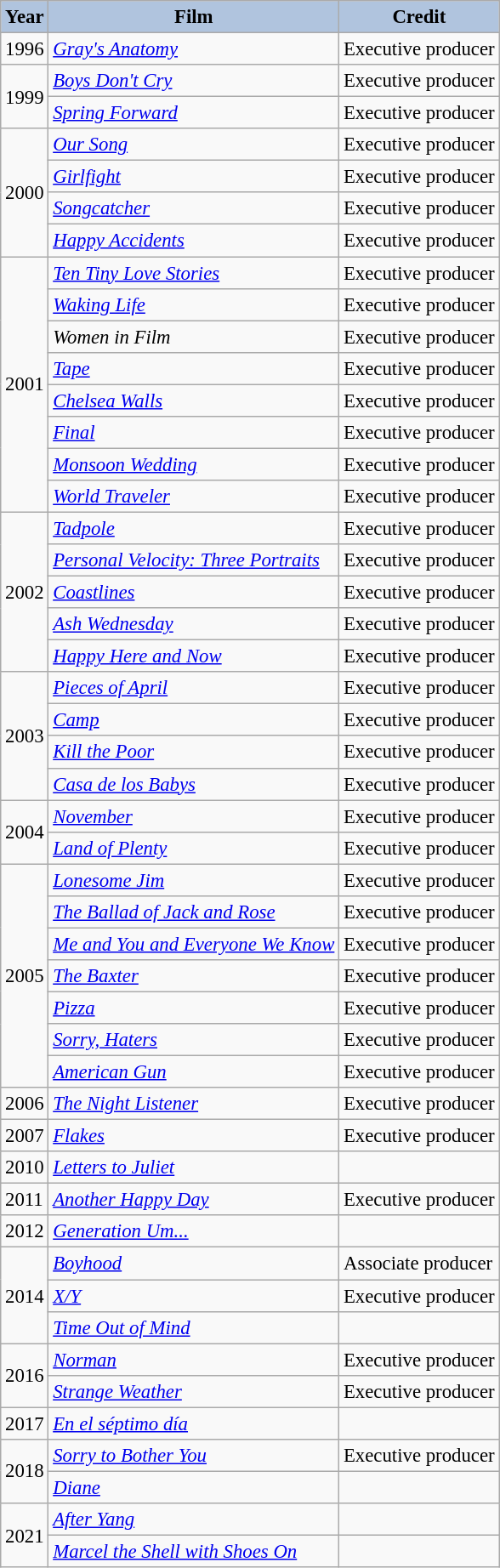<table class="wikitable" style="font-size:95%;">
<tr>
<th style="background:#B0C4DE;">Year</th>
<th style="background:#B0C4DE;">Film</th>
<th style="background:#B0C4DE;">Credit</th>
</tr>
<tr>
<td>1996</td>
<td><em><a href='#'>Gray's Anatomy</a></em></td>
<td>Executive producer</td>
</tr>
<tr>
<td rowspan=2>1999</td>
<td><em><a href='#'>Boys Don't Cry</a></em></td>
<td>Executive producer</td>
</tr>
<tr>
<td><em><a href='#'>Spring Forward</a></em></td>
<td>Executive producer</td>
</tr>
<tr>
<td rowspan=4>2000</td>
<td><em><a href='#'>Our Song</a></em></td>
<td>Executive producer</td>
</tr>
<tr>
<td><em><a href='#'>Girlfight</a></em></td>
<td>Executive producer</td>
</tr>
<tr>
<td><em><a href='#'>Songcatcher</a></em></td>
<td>Executive producer</td>
</tr>
<tr>
<td><em><a href='#'>Happy Accidents</a></em></td>
<td>Executive producer</td>
</tr>
<tr>
<td rowspan=8>2001</td>
<td><em><a href='#'>Ten Tiny Love Stories</a></em></td>
<td>Executive producer</td>
</tr>
<tr>
<td><em><a href='#'>Waking Life</a></em></td>
<td>Executive producer</td>
</tr>
<tr>
<td><em>Women in Film</em></td>
<td>Executive producer</td>
</tr>
<tr>
<td><em><a href='#'>Tape</a></em></td>
<td>Executive producer</td>
</tr>
<tr>
<td><em><a href='#'>Chelsea Walls</a></em></td>
<td>Executive producer</td>
</tr>
<tr>
<td><em><a href='#'>Final</a></em></td>
<td>Executive producer</td>
</tr>
<tr>
<td><em><a href='#'>Monsoon Wedding</a></em></td>
<td>Executive producer</td>
</tr>
<tr>
<td><em><a href='#'>World Traveler</a></em></td>
<td>Executive producer</td>
</tr>
<tr>
<td rowspan=5>2002</td>
<td><em><a href='#'>Tadpole</a></em></td>
<td>Executive producer</td>
</tr>
<tr>
<td><em><a href='#'>Personal Velocity: Three Portraits</a></em></td>
<td>Executive producer</td>
</tr>
<tr>
<td><em><a href='#'>Coastlines</a></em></td>
<td>Executive producer</td>
</tr>
<tr>
<td><em><a href='#'>Ash Wednesday</a></em></td>
<td>Executive producer</td>
</tr>
<tr>
<td><em><a href='#'>Happy Here and Now</a></em></td>
<td>Executive producer</td>
</tr>
<tr>
<td rowspan=4>2003</td>
<td><em><a href='#'>Pieces of April</a></em></td>
<td>Executive producer</td>
</tr>
<tr>
<td><em><a href='#'>Camp</a></em></td>
<td>Executive producer</td>
</tr>
<tr>
<td><em><a href='#'>Kill the Poor</a></em></td>
<td>Executive producer</td>
</tr>
<tr>
<td><em><a href='#'>Casa de los Babys</a></em></td>
<td>Executive producer</td>
</tr>
<tr>
<td rowspan=2>2004</td>
<td><em><a href='#'>November</a></em></td>
<td>Executive producer</td>
</tr>
<tr>
<td><em><a href='#'>Land of Plenty</a></em></td>
<td>Executive producer</td>
</tr>
<tr>
<td rowspan=7>2005</td>
<td><em><a href='#'>Lonesome Jim</a></em></td>
<td>Executive producer</td>
</tr>
<tr>
<td><em><a href='#'>The Ballad of Jack and Rose</a></em></td>
<td>Executive producer</td>
</tr>
<tr>
<td><em><a href='#'>Me and You and Everyone We Know</a></em></td>
<td>Executive producer</td>
</tr>
<tr>
<td><em><a href='#'>The Baxter</a></em></td>
<td>Executive producer</td>
</tr>
<tr>
<td><em><a href='#'>Pizza</a></em></td>
<td>Executive producer</td>
</tr>
<tr>
<td><em><a href='#'>Sorry, Haters</a></em></td>
<td>Executive producer</td>
</tr>
<tr>
<td><em><a href='#'>American Gun</a></em></td>
<td>Executive producer</td>
</tr>
<tr>
<td>2006</td>
<td><em><a href='#'>The Night Listener</a></em></td>
<td>Executive producer</td>
</tr>
<tr>
<td>2007</td>
<td><em><a href='#'>Flakes</a></em></td>
<td>Executive producer</td>
</tr>
<tr>
<td>2010</td>
<td><em><a href='#'>Letters to Juliet</a></em></td>
<td></td>
</tr>
<tr>
<td>2011</td>
<td><em><a href='#'>Another Happy Day</a></em></td>
<td>Executive producer</td>
</tr>
<tr>
<td>2012</td>
<td><em><a href='#'>Generation Um...</a></em></td>
<td></td>
</tr>
<tr>
<td rowspan=3>2014</td>
<td><em><a href='#'>Boyhood</a></em></td>
<td>Associate producer</td>
</tr>
<tr>
<td><em><a href='#'>X/Y</a></em></td>
<td>Executive producer</td>
</tr>
<tr>
<td><em><a href='#'>Time Out of Mind</a></em></td>
<td></td>
</tr>
<tr>
<td rowspan=2>2016</td>
<td><em><a href='#'>Norman</a></em></td>
<td>Executive producer</td>
</tr>
<tr>
<td><em><a href='#'>Strange Weather</a></em></td>
<td>Executive producer</td>
</tr>
<tr>
<td>2017</td>
<td><em><a href='#'>En el séptimo día</a></em></td>
<td></td>
</tr>
<tr>
<td rowspan=2>2018</td>
<td><em><a href='#'>Sorry to Bother You</a></em></td>
<td>Executive producer</td>
</tr>
<tr>
<td><em><a href='#'>Diane</a></em></td>
<td></td>
</tr>
<tr>
<td rowspan=2>2021</td>
<td><em><a href='#'>After Yang</a></em></td>
<td></td>
</tr>
<tr>
<td><em><a href='#'>Marcel the Shell with Shoes On</a></em></td>
<td></td>
</tr>
</table>
